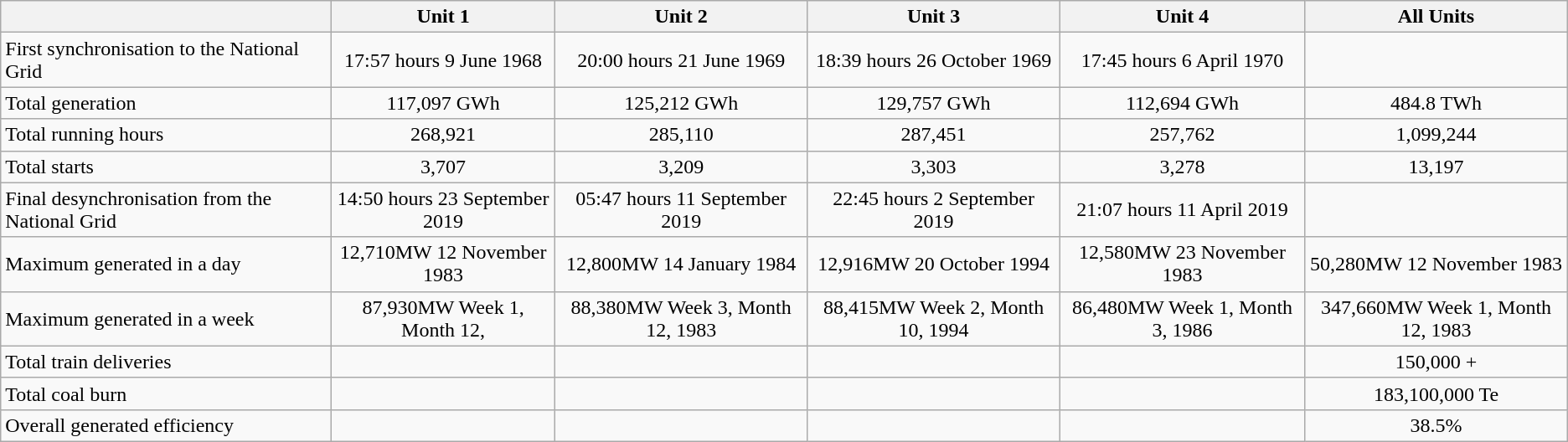<table class="wikitable">
<tr>
<th></th>
<th>Unit 1</th>
<th>Unit 2</th>
<th>Unit 3</th>
<th>Unit 4</th>
<th>All Units</th>
</tr>
<tr>
<td>First synchronisation to the National Grid</td>
<td style="text-align:center;">17:57 hours 9 June 1968</td>
<td style="text-align:center;">20:00 hours 21 June 1969</td>
<td style="text-align:center;">18:39 hours 26 October 1969</td>
<td style="text-align:center;">17:45 hours 6 April 1970</td>
<td style="text-align:center;"></td>
</tr>
<tr>
<td>Total generation</td>
<td style="text-align:center;">117,097 GWh</td>
<td style="text-align:center;">125,212 GWh</td>
<td style="text-align:center;">129,757 GWh</td>
<td style="text-align:center;">112,694 GWh</td>
<td style="text-align:center;">484.8 TWh</td>
</tr>
<tr>
<td>Total running hours</td>
<td style="text-align:center;">268,921</td>
<td style="text-align:center;">285,110</td>
<td style="text-align:center;">287,451</td>
<td style="text-align:center;">257,762</td>
<td style="text-align:center;">1,099,244</td>
</tr>
<tr>
<td>Total starts</td>
<td style="text-align:center;">3,707</td>
<td style="text-align:center;">3,209</td>
<td style="text-align:center;">3,303</td>
<td style="text-align:center;">3,278</td>
<td style="text-align:center;">13,197</td>
</tr>
<tr>
<td>Final desynchronisation from the National Grid</td>
<td style="text-align:center;">14:50 hours 23 September 2019</td>
<td style="text-align:center;">05:47 hours 11 September 2019</td>
<td style="text-align:center;">22:45 hours 2 September 2019</td>
<td style="text-align:center;">21:07 hours 11 April 2019</td>
<td style="text-align:center;"></td>
</tr>
<tr>
<td>Maximum generated in a day</td>
<td style="text-align:center;">12,710MW 12 November 1983</td>
<td style="text-align:center;">12,800MW 14 January 1984</td>
<td style="text-align:center;">12,916MW 20 October 1994</td>
<td style="text-align:center;">12,580MW 23 November 1983</td>
<td style="text-align:center;">50,280MW 12 November 1983</td>
</tr>
<tr>
<td>Maximum generated in a week</td>
<td style="text-align:center;">87,930MW Week 1, Month 12,</td>
<td style="text-align:center;">88,380MW Week 3, Month 12, 1983</td>
<td style="text-align:center;">88,415MW Week 2, Month 10, 1994</td>
<td style="text-align:center;">86,480MW Week 1, Month 3, 1986</td>
<td style="text-align:center;">347,660MW Week 1, Month 12, 1983</td>
</tr>
<tr>
<td>Total train deliveries</td>
<td style="text-align:center;"></td>
<td style="text-align:center;"></td>
<td style="text-align:center;"></td>
<td style="text-align:center;"></td>
<td style="text-align:center;">150,000 +</td>
</tr>
<tr>
<td>Total coal burn</td>
<td style="text-align:center;"></td>
<td style="text-align:center;"></td>
<td style="text-align:center;"></td>
<td style="text-align:center;"></td>
<td style="text-align:center;">183,100,000 Te</td>
</tr>
<tr>
<td>Overall generated efficiency</td>
<td style="text-align:center;"></td>
<td style="text-align:center;"></td>
<td style="text-align:center;"></td>
<td style="text-align:center;"></td>
<td style="text-align:center;">38.5%</td>
</tr>
</table>
